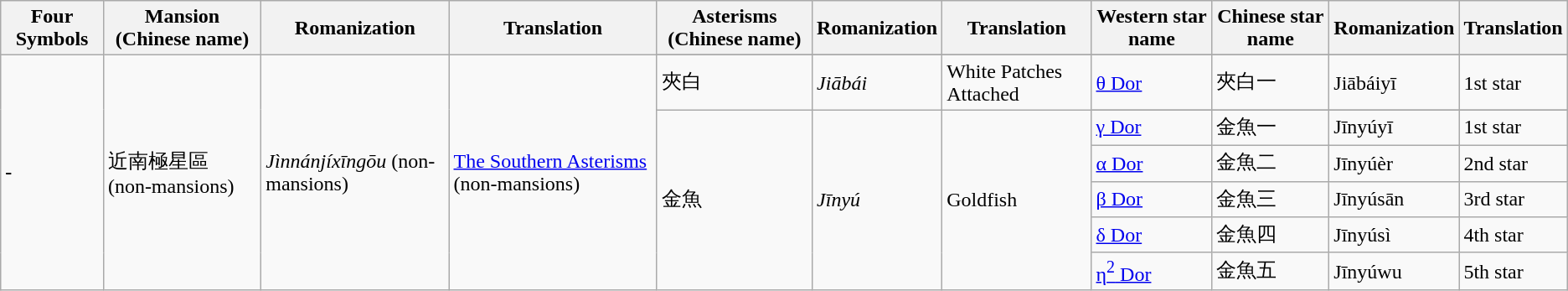<table class="wikitable">
<tr>
<th><strong>Four Symbols</strong></th>
<th><strong>Mansion (Chinese name)</strong></th>
<th><strong>Romanization</strong></th>
<th><strong>Translation</strong></th>
<th><strong>Asterisms (Chinese name)</strong></th>
<th><strong>Romanization</strong></th>
<th><strong>Translation</strong></th>
<th><strong>Western star name</strong></th>
<th><strong>Chinese star name</strong></th>
<th><strong>Romanization</strong></th>
<th><strong>Translation</strong></th>
</tr>
<tr>
<td rowspan="8"><strong>-</strong></td>
<td rowspan="8">近南極星區 (non-mansions)</td>
<td rowspan="8"><em>Jìnnánjíxīngōu</em> (non-mansions)</td>
<td rowspan="8"><a href='#'>The Southern Asterisms</a> (non-mansions)</td>
</tr>
<tr>
<td>夾白</td>
<td><em>Jiābái</em></td>
<td>White Patches Attached</td>
<td><a href='#'>θ Dor</a></td>
<td>夾白一</td>
<td>Jiābáiyī</td>
<td>1st star</td>
</tr>
<tr>
<td rowspan="6">金魚</td>
<td rowspan="6"><em>Jīnyú </em></td>
<td rowspan="6">Goldfish</td>
</tr>
<tr>
<td><a href='#'>γ Dor</a></td>
<td>金魚一</td>
<td>Jīnyúyī</td>
<td>1st star</td>
</tr>
<tr>
<td><a href='#'>α Dor</a></td>
<td>金魚二</td>
<td>Jīnyúèr</td>
<td>2nd star</td>
</tr>
<tr>
<td><a href='#'>β Dor</a></td>
<td>金魚三</td>
<td>Jīnyúsān</td>
<td>3rd star</td>
</tr>
<tr>
<td><a href='#'>δ Dor</a></td>
<td>金魚四</td>
<td>Jīnyúsì</td>
<td>4th star</td>
</tr>
<tr>
<td><a href='#'>η<sup>2</sup> Dor</a></td>
<td>金魚五</td>
<td>Jīnyúwu</td>
<td>5th star</td>
</tr>
</table>
